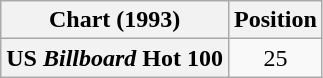<table class="wikitable plainrowheaders" style="text-align:center">
<tr>
<th>Chart (1993)</th>
<th>Position</th>
</tr>
<tr>
<th scope="row">US <em>Billboard</em> Hot 100</th>
<td>25</td>
</tr>
</table>
